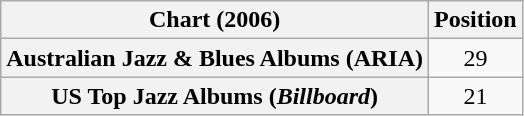<table class="wikitable plainrowheaders" style="text-align:center">
<tr>
<th scope="col">Chart (2006)</th>
<th scope="col">Position</th>
</tr>
<tr>
<th scope="row">Australian Jazz & Blues Albums (ARIA)</th>
<td>29</td>
</tr>
<tr>
<th scope="row">US Top Jazz Albums (<em>Billboard</em>)</th>
<td>21</td>
</tr>
</table>
